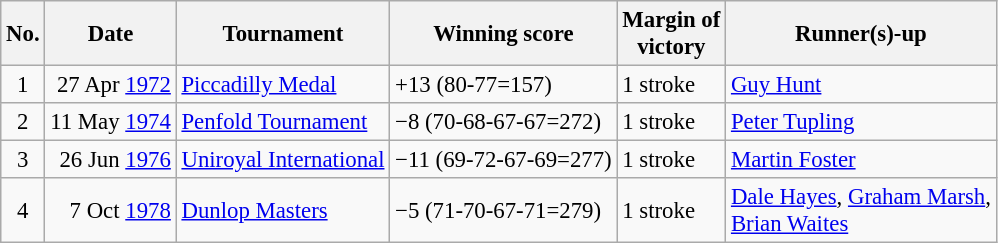<table class="wikitable" style="font-size:95%;">
<tr>
<th>No.</th>
<th>Date</th>
<th>Tournament</th>
<th>Winning score</th>
<th>Margin of<br>victory</th>
<th>Runner(s)-up</th>
</tr>
<tr>
<td align=center>1</td>
<td align=right>27 Apr <a href='#'>1972</a></td>
<td><a href='#'>Piccadilly Medal</a></td>
<td>+13 (80-77=157)</td>
<td>1 stroke</td>
<td> <a href='#'>Guy Hunt</a></td>
</tr>
<tr>
<td align=center>2</td>
<td align=right>11 May <a href='#'>1974</a></td>
<td><a href='#'>Penfold Tournament</a></td>
<td>−8 (70-68-67-67=272)</td>
<td>1 stroke</td>
<td> <a href='#'>Peter Tupling</a></td>
</tr>
<tr>
<td align=center>3</td>
<td align=right>26 Jun <a href='#'>1976</a></td>
<td><a href='#'>Uniroyal International</a></td>
<td>−11 (69-72-67-69=277)</td>
<td>1 stroke</td>
<td> <a href='#'>Martin Foster</a></td>
</tr>
<tr>
<td align=center>4</td>
<td align=right>7 Oct <a href='#'>1978</a></td>
<td><a href='#'>Dunlop Masters</a></td>
<td>−5 (71-70-67-71=279)</td>
<td>1 stroke</td>
<td> <a href='#'>Dale Hayes</a>,  <a href='#'>Graham Marsh</a>,<br> <a href='#'>Brian Waites</a></td>
</tr>
</table>
